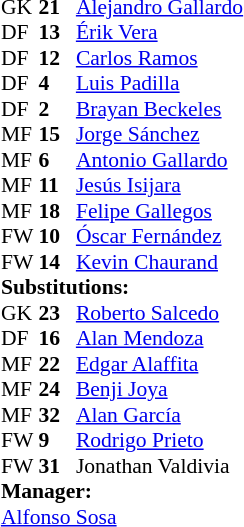<table style="font-size:90%" cellspacing=0 cellpadding=0 align=center>
<tr>
<th width=25></th>
<th width=25></th>
</tr>
<tr>
<td>GK</td>
<td><strong>21</strong></td>
<td> <a href='#'>Alejandro Gallardo</a></td>
</tr>
<tr>
<td>DF</td>
<td><strong>13</strong></td>
<td> <a href='#'>Érik Vera</a></td>
<td></td>
</tr>
<tr>
<td>DF</td>
<td><strong>12</strong></td>
<td> <a href='#'>Carlos Ramos</a></td>
</tr>
<tr>
<td>DF</td>
<td><strong>4</strong></td>
<td> <a href='#'>Luis Padilla</a></td>
</tr>
<tr>
<td>DF</td>
<td><strong>2</strong></td>
<td> <a href='#'>Brayan Beckeles</a></td>
</tr>
<tr>
<td>MF</td>
<td><strong>15</strong></td>
<td> <a href='#'>Jorge Sánchez</a></td>
<td></td>
<td></td>
</tr>
<tr>
<td>MF</td>
<td><strong>6</strong></td>
<td> <a href='#'>Antonio Gallardo</a></td>
<td></td>
</tr>
<tr>
<td>MF</td>
<td><strong>11</strong></td>
<td> <a href='#'>Jesús Isijara</a></td>
</tr>
<tr>
<td>MF</td>
<td><strong>18</strong></td>
<td> <a href='#'>Felipe Gallegos</a></td>
<td></td>
<td></td>
</tr>
<tr>
<td>FW</td>
<td><strong>10</strong></td>
<td> <a href='#'>Óscar Fernández</a></td>
</tr>
<tr>
<td>FW</td>
<td><strong>14</strong></td>
<td> <a href='#'>Kevin Chaurand</a></td>
<td></td>
<td></td>
</tr>
<tr>
<td colspan=3><strong>Substitutions:</strong></td>
</tr>
<tr>
<td>GK</td>
<td><strong>23</strong></td>
<td> <a href='#'>Roberto Salcedo</a></td>
</tr>
<tr>
<td>DF</td>
<td><strong>16</strong></td>
<td> <a href='#'>Alan Mendoza</a></td>
</tr>
<tr>
<td>MF</td>
<td><strong>22</strong></td>
<td> <a href='#'>Edgar Alaffita</a></td>
</tr>
<tr>
<td>MF</td>
<td><strong>24</strong></td>
<td> <a href='#'>Benji Joya</a></td>
</tr>
<tr>
<td>MF</td>
<td><strong>32</strong></td>
<td> <a href='#'>Alan García</a></td>
<td></td>
<td></td>
</tr>
<tr>
<td>FW</td>
<td><strong>9</strong></td>
<td> <a href='#'>Rodrigo Prieto</a></td>
<td></td>
<td></td>
</tr>
<tr>
<td>FW</td>
<td><strong>31</strong></td>
<td> Jonathan Valdivia</td>
<td></td>
<td></td>
</tr>
<tr>
<td colspan=3><strong>Manager:</strong></td>
</tr>
<tr>
<td colspan=4> <a href='#'>Alfonso Sosa</a></td>
</tr>
</table>
